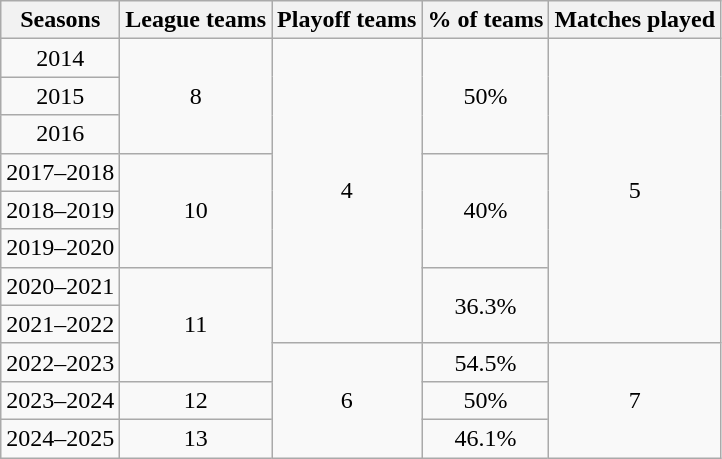<table class="wikitable sortable" style="text-align: center">
<tr>
<th>Seasons</th>
<th>League teams</th>
<th>Playoff teams</th>
<th>% of teams</th>
<th>Matches played</th>
</tr>
<tr>
<td>2014</td>
<td rowspan="3">8</td>
<td rowspan="8">4</td>
<td rowspan="3">50%</td>
<td rowspan="8">5</td>
</tr>
<tr>
<td>2015</td>
</tr>
<tr>
<td>2016</td>
</tr>
<tr>
<td>2017–2018</td>
<td rowspan="3">10</td>
<td rowspan="3">40%</td>
</tr>
<tr>
<td>2018–2019</td>
</tr>
<tr>
<td>2019–2020</td>
</tr>
<tr>
<td>2020–2021</td>
<td rowspan="3">11</td>
<td rowspan="2">36.3%</td>
</tr>
<tr>
<td>2021–2022</td>
</tr>
<tr>
<td>2022–2023</td>
<td rowspan="3">6</td>
<td>54.5%</td>
<td rowspan="3">7</td>
</tr>
<tr>
<td>2023–2024</td>
<td>12</td>
<td>50%</td>
</tr>
<tr>
<td>2024–2025</td>
<td>13</td>
<td>46.1%</td>
</tr>
</table>
